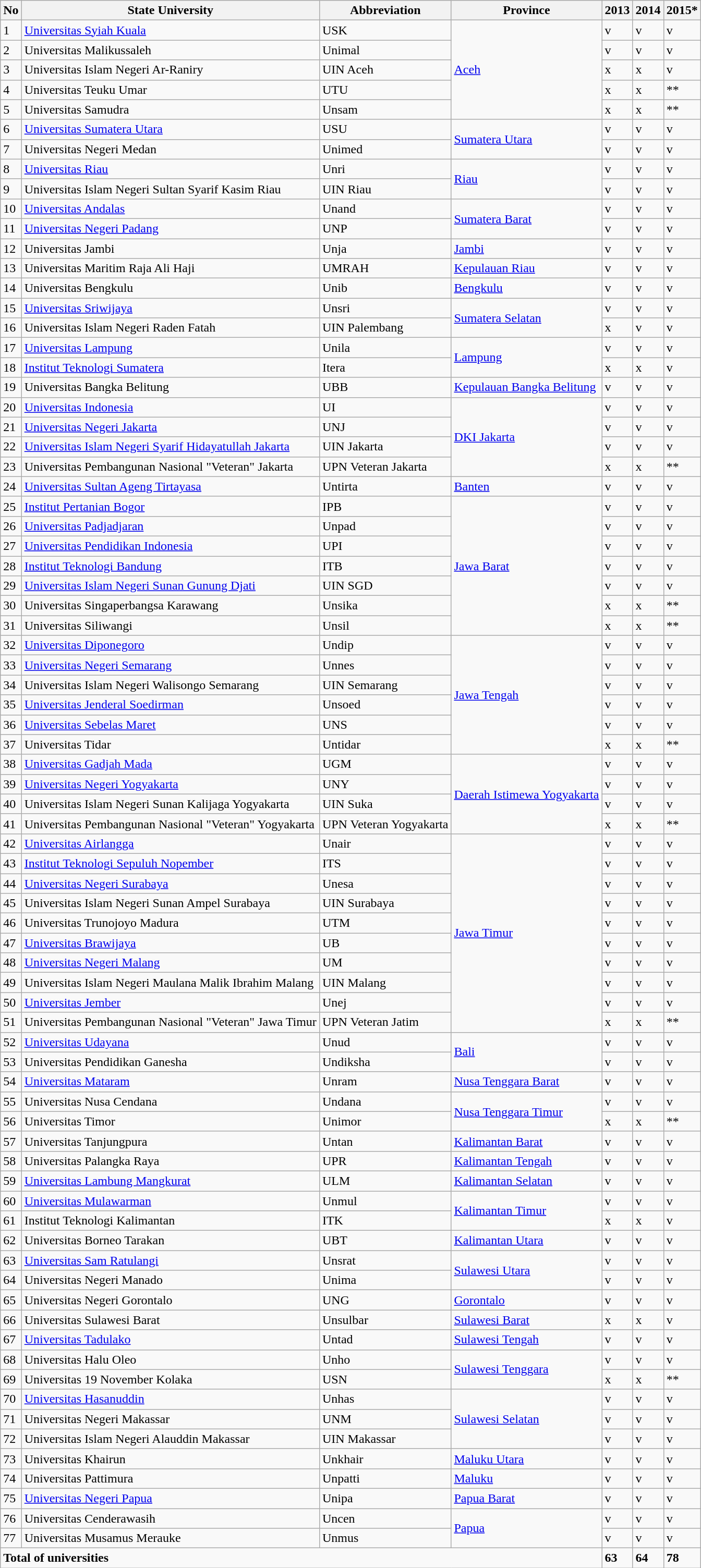<table class="wikitable">
<tr>
<th>No</th>
<th>State University</th>
<th>Abbreviation</th>
<th>Province</th>
<th>2013</th>
<th>2014</th>
<th>2015*</th>
</tr>
<tr>
<td>1</td>
<td><a href='#'>Universitas Syiah Kuala</a></td>
<td>USK</td>
<td rowspan="5"><a href='#'>Aceh</a></td>
<td>v</td>
<td>v</td>
<td>v</td>
</tr>
<tr>
<td>2</td>
<td>Universitas Malikussaleh</td>
<td>Unimal</td>
<td>v</td>
<td>v</td>
<td>v</td>
</tr>
<tr>
<td>3</td>
<td>Universitas Islam Negeri Ar-Raniry</td>
<td>UIN Aceh</td>
<td>x</td>
<td>x</td>
<td>v</td>
</tr>
<tr>
<td>4</td>
<td>Universitas Teuku Umar</td>
<td>UTU</td>
<td>x</td>
<td>x</td>
<td>**</td>
</tr>
<tr>
<td>5</td>
<td>Universitas Samudra</td>
<td>Unsam</td>
<td>x</td>
<td>x</td>
<td>**</td>
</tr>
<tr>
<td>6</td>
<td><a href='#'>Universitas Sumatera Utara</a></td>
<td>USU</td>
<td rowspan="2"><a href='#'>Sumatera Utara</a></td>
<td>v</td>
<td>v</td>
<td>v</td>
</tr>
<tr>
<td>7</td>
<td>Universitas Negeri Medan</td>
<td>Unimed</td>
<td>v</td>
<td>v</td>
<td>v</td>
</tr>
<tr>
<td>8</td>
<td><a href='#'>Universitas Riau</a></td>
<td>Unri</td>
<td rowspan="2"><a href='#'>Riau</a></td>
<td>v</td>
<td>v</td>
<td>v</td>
</tr>
<tr>
<td>9</td>
<td>Universitas Islam Negeri Sultan Syarif Kasim Riau</td>
<td>UIN Riau</td>
<td>v</td>
<td>v</td>
<td>v</td>
</tr>
<tr>
<td>10</td>
<td><a href='#'>Universitas Andalas</a></td>
<td>Unand</td>
<td rowspan="2"><a href='#'>Sumatera Barat</a></td>
<td>v</td>
<td>v</td>
<td>v</td>
</tr>
<tr>
<td>11</td>
<td><a href='#'>Universitas Negeri Padang</a></td>
<td>UNP</td>
<td>v</td>
<td>v</td>
<td>v</td>
</tr>
<tr>
<td>12</td>
<td>Universitas Jambi</td>
<td>Unja</td>
<td><a href='#'>Jambi</a></td>
<td>v</td>
<td>v</td>
<td>v</td>
</tr>
<tr>
<td>13</td>
<td>Universitas Maritim Raja Ali Haji</td>
<td>UMRAH</td>
<td><a href='#'>Kepulauan Riau</a></td>
<td>v</td>
<td>v</td>
<td>v</td>
</tr>
<tr>
<td>14</td>
<td>Universitas Bengkulu</td>
<td>Unib</td>
<td><a href='#'>Bengkulu</a></td>
<td>v</td>
<td>v</td>
<td>v</td>
</tr>
<tr>
<td>15</td>
<td><a href='#'>Universitas Sriwijaya</a></td>
<td>Unsri</td>
<td rowspan="2"><a href='#'>Sumatera Selatan</a></td>
<td>v</td>
<td>v</td>
<td>v</td>
</tr>
<tr>
<td>16</td>
<td>Universitas Islam Negeri Raden Fatah</td>
<td>UIN Palembang</td>
<td>x</td>
<td>v</td>
<td>v</td>
</tr>
<tr>
<td>17</td>
<td><a href='#'>Universitas Lampung</a></td>
<td>Unila</td>
<td rowspan="2"><a href='#'>Lampung</a></td>
<td>v</td>
<td>v</td>
<td>v</td>
</tr>
<tr>
<td>18</td>
<td><a href='#'>Institut Teknologi Sumatera</a></td>
<td>Itera</td>
<td>x</td>
<td>x</td>
<td>v</td>
</tr>
<tr>
<td>19</td>
<td>Universitas Bangka Belitung</td>
<td>UBB</td>
<td><a href='#'>Kepulauan Bangka Belitung</a></td>
<td>v</td>
<td>v</td>
<td>v</td>
</tr>
<tr>
<td>20</td>
<td><a href='#'>Universitas Indonesia</a></td>
<td>UI</td>
<td rowspan="4"><a href='#'>DKI Jakarta</a></td>
<td>v</td>
<td>v</td>
<td>v</td>
</tr>
<tr>
<td>21</td>
<td><a href='#'>Universitas Negeri Jakarta</a></td>
<td>UNJ</td>
<td>v</td>
<td>v</td>
<td>v</td>
</tr>
<tr>
<td>22</td>
<td><a href='#'>Universitas Islam Negeri Syarif Hidayatullah Jakarta</a></td>
<td>UIN Jakarta</td>
<td>v</td>
<td>v</td>
<td>v</td>
</tr>
<tr>
<td>23</td>
<td>Universitas Pembangunan Nasional "Veteran" Jakarta</td>
<td>UPN Veteran Jakarta</td>
<td>x</td>
<td>x</td>
<td>**</td>
</tr>
<tr>
<td>24</td>
<td><a href='#'>Universitas Sultan Ageng Tirtayasa</a></td>
<td>Untirta</td>
<td><a href='#'>Banten</a></td>
<td>v</td>
<td>v</td>
<td>v</td>
</tr>
<tr>
<td>25</td>
<td><a href='#'>Institut Pertanian Bogor</a></td>
<td>IPB</td>
<td rowspan="7"><a href='#'>Jawa Barat</a></td>
<td>v</td>
<td>v</td>
<td>v</td>
</tr>
<tr>
<td>26</td>
<td><a href='#'>Universitas Padjadjaran</a></td>
<td>Unpad</td>
<td>v</td>
<td>v</td>
<td>v</td>
</tr>
<tr>
<td>27</td>
<td><a href='#'>Universitas Pendidikan Indonesia</a></td>
<td>UPI</td>
<td>v</td>
<td>v</td>
<td>v</td>
</tr>
<tr>
<td>28</td>
<td><a href='#'>Institut Teknologi Bandung</a></td>
<td>ITB</td>
<td>v</td>
<td>v</td>
<td>v</td>
</tr>
<tr>
<td>29</td>
<td><a href='#'>Universitas Islam Negeri Sunan Gunung Djati</a></td>
<td>UIN SGD</td>
<td>v</td>
<td>v</td>
<td>v</td>
</tr>
<tr>
<td>30</td>
<td>Universitas Singaperbangsa Karawang</td>
<td>Unsika</td>
<td>x</td>
<td>x</td>
<td>**</td>
</tr>
<tr>
<td>31</td>
<td>Universitas Siliwangi</td>
<td>Unsil</td>
<td>x</td>
<td>x</td>
<td>**</td>
</tr>
<tr>
<td>32</td>
<td><a href='#'>Universitas Diponegoro</a></td>
<td>Undip</td>
<td rowspan="6"><a href='#'>Jawa Tengah</a></td>
<td>v</td>
<td>v</td>
<td>v</td>
</tr>
<tr>
<td>33</td>
<td><a href='#'>Universitas Negeri Semarang</a></td>
<td>Unnes</td>
<td>v</td>
<td>v</td>
<td>v</td>
</tr>
<tr>
<td>34</td>
<td>Universitas Islam Negeri Walisongo Semarang</td>
<td>UIN Semarang</td>
<td>v</td>
<td>v</td>
<td>v</td>
</tr>
<tr>
<td>35</td>
<td><a href='#'>Universitas Jenderal Soedirman</a></td>
<td>Unsoed</td>
<td>v</td>
<td>v</td>
<td>v</td>
</tr>
<tr>
<td>36</td>
<td><a href='#'>Universitas Sebelas Maret</a></td>
<td>UNS</td>
<td>v</td>
<td>v</td>
<td>v</td>
</tr>
<tr>
<td>37</td>
<td>Universitas Tidar</td>
<td>Untidar</td>
<td>x</td>
<td>x</td>
<td>**</td>
</tr>
<tr>
<td>38</td>
<td><a href='#'>Universitas Gadjah Mada</a></td>
<td>UGM</td>
<td rowspan="4"><a href='#'>Daerah Istimewa Yogyakarta</a></td>
<td>v</td>
<td>v</td>
<td>v</td>
</tr>
<tr>
<td>39</td>
<td><a href='#'>Universitas Negeri Yogyakarta</a></td>
<td>UNY</td>
<td>v</td>
<td>v</td>
<td>v</td>
</tr>
<tr>
<td>40</td>
<td>Universitas Islam Negeri Sunan Kalijaga Yogyakarta</td>
<td>UIN Suka</td>
<td>v</td>
<td>v</td>
<td>v</td>
</tr>
<tr>
<td>41</td>
<td>Universitas Pembangunan Nasional "Veteran" Yogyakarta</td>
<td>UPN Veteran Yogyakarta</td>
<td>x</td>
<td>x</td>
<td>**</td>
</tr>
<tr>
<td>42</td>
<td><a href='#'>Universitas Airlangga</a></td>
<td>Unair</td>
<td rowspan="10"><a href='#'>Jawa Timur</a></td>
<td>v</td>
<td>v</td>
<td>v</td>
</tr>
<tr>
<td>43</td>
<td><a href='#'>Institut Teknologi Sepuluh Nopember</a></td>
<td>ITS</td>
<td>v</td>
<td>v</td>
<td>v</td>
</tr>
<tr>
<td>44</td>
<td><a href='#'>Universitas Negeri Surabaya</a></td>
<td>Unesa</td>
<td>v</td>
<td>v</td>
<td>v</td>
</tr>
<tr>
<td>45</td>
<td>Universitas Islam Negeri Sunan Ampel Surabaya</td>
<td>UIN Surabaya</td>
<td>v</td>
<td>v</td>
<td>v</td>
</tr>
<tr>
<td>46</td>
<td>Universitas Trunojoyo Madura</td>
<td>UTM</td>
<td>v</td>
<td>v</td>
<td>v</td>
</tr>
<tr>
<td>47</td>
<td><a href='#'>Universitas Brawijaya</a></td>
<td>UB</td>
<td>v</td>
<td>v</td>
<td>v</td>
</tr>
<tr>
<td>48</td>
<td><a href='#'>Universitas Negeri Malang</a></td>
<td>UM</td>
<td>v</td>
<td>v</td>
<td>v</td>
</tr>
<tr>
<td>49</td>
<td>Universitas Islam Negeri Maulana Malik Ibrahim Malang</td>
<td>UIN Malang</td>
<td>v</td>
<td>v</td>
<td>v</td>
</tr>
<tr>
<td>50</td>
<td><a href='#'>Universitas Jember</a></td>
<td>Unej</td>
<td>v</td>
<td>v</td>
<td>v</td>
</tr>
<tr>
<td>51</td>
<td>Universitas Pembangunan Nasional "Veteran" Jawa Timur</td>
<td>UPN Veteran Jatim</td>
<td>x</td>
<td>x</td>
<td>**</td>
</tr>
<tr>
<td>52</td>
<td><a href='#'>Universitas Udayana</a></td>
<td>Unud</td>
<td rowspan="2"><a href='#'>Bali</a></td>
<td>v</td>
<td>v</td>
<td>v</td>
</tr>
<tr>
<td>53</td>
<td>Universitas Pendidikan Ganesha</td>
<td>Undiksha</td>
<td>v</td>
<td>v</td>
<td>v</td>
</tr>
<tr>
<td>54</td>
<td><a href='#'>Universitas Mataram</a></td>
<td>Unram</td>
<td><a href='#'>Nusa Tenggara Barat</a></td>
<td>v</td>
<td>v</td>
<td>v</td>
</tr>
<tr>
<td>55</td>
<td>Universitas Nusa Cendana</td>
<td>Undana</td>
<td rowspan="2"><a href='#'>Nusa Tenggara Timur</a></td>
<td>v</td>
<td>v</td>
<td>v</td>
</tr>
<tr>
<td>56</td>
<td>Universitas Timor</td>
<td>Unimor</td>
<td>x</td>
<td>x</td>
<td>**</td>
</tr>
<tr>
<td>57</td>
<td>Universitas Tanjungpura</td>
<td>Untan</td>
<td><a href='#'>Kalimantan Barat</a></td>
<td>v</td>
<td>v</td>
<td>v</td>
</tr>
<tr>
<td>58</td>
<td>Universitas Palangka Raya</td>
<td>UPR</td>
<td><a href='#'>Kalimantan Tengah</a></td>
<td>v</td>
<td>v</td>
<td>v</td>
</tr>
<tr>
<td>59</td>
<td><a href='#'>Universitas Lambung Mangkurat</a></td>
<td>ULM</td>
<td><a href='#'>Kalimantan Selatan</a></td>
<td>v</td>
<td>v</td>
<td>v</td>
</tr>
<tr>
<td>60</td>
<td><a href='#'>Universitas Mulawarman</a></td>
<td>Unmul</td>
<td rowspan="2"><a href='#'>Kalimantan Timur</a></td>
<td>v</td>
<td>v</td>
<td>v</td>
</tr>
<tr>
<td>61</td>
<td>Institut Teknologi Kalimantan</td>
<td>ITK</td>
<td>x</td>
<td>x</td>
<td>v</td>
</tr>
<tr>
<td>62</td>
<td>Universitas Borneo Tarakan</td>
<td>UBT</td>
<td><a href='#'>Kalimantan Utara</a></td>
<td>v</td>
<td>v</td>
<td>v</td>
</tr>
<tr>
<td>63</td>
<td><a href='#'>Universitas Sam Ratulangi</a></td>
<td>Unsrat</td>
<td rowspan="2"><a href='#'>Sulawesi Utara</a></td>
<td>v</td>
<td>v</td>
<td>v</td>
</tr>
<tr>
<td>64</td>
<td>Universitas Negeri Manado</td>
<td>Unima</td>
<td>v</td>
<td>v</td>
<td>v</td>
</tr>
<tr>
<td>65</td>
<td>Universitas Negeri Gorontalo</td>
<td>UNG</td>
<td><a href='#'>Gorontalo</a></td>
<td>v</td>
<td>v</td>
<td>v</td>
</tr>
<tr>
<td>66</td>
<td>Universitas Sulawesi Barat</td>
<td>Unsulbar</td>
<td><a href='#'>Sulawesi Barat</a></td>
<td>x</td>
<td>x</td>
<td>v</td>
</tr>
<tr>
<td>67</td>
<td><a href='#'>Universitas Tadulako</a></td>
<td>Untad</td>
<td><a href='#'>Sulawesi Tengah</a></td>
<td>v</td>
<td>v</td>
<td>v</td>
</tr>
<tr>
<td>68</td>
<td>Universitas Halu Oleo</td>
<td>Unho</td>
<td rowspan="2"><a href='#'>Sulawesi Tenggara</a></td>
<td>v</td>
<td>v</td>
<td>v</td>
</tr>
<tr>
<td>69</td>
<td>Universitas 19 November Kolaka</td>
<td>USN</td>
<td>x</td>
<td>x</td>
<td>**</td>
</tr>
<tr>
<td>70</td>
<td><a href='#'>Universitas Hasanuddin</a></td>
<td>Unhas</td>
<td rowspan="3"><a href='#'>Sulawesi Selatan</a></td>
<td>v</td>
<td>v</td>
<td>v</td>
</tr>
<tr>
<td>71</td>
<td>Universitas Negeri Makassar</td>
<td>UNM</td>
<td>v</td>
<td>v</td>
<td>v</td>
</tr>
<tr>
<td>72</td>
<td>Universitas Islam Negeri Alauddin Makassar</td>
<td>UIN Makassar</td>
<td>v</td>
<td>v</td>
<td>v</td>
</tr>
<tr>
<td>73</td>
<td>Universitas Khairun</td>
<td>Unkhair</td>
<td><a href='#'>Maluku Utara</a></td>
<td>v</td>
<td>v</td>
<td>v</td>
</tr>
<tr>
<td>74</td>
<td>Universitas Pattimura</td>
<td>Unpatti</td>
<td><a href='#'>Maluku</a></td>
<td>v</td>
<td>v</td>
<td>v</td>
</tr>
<tr>
<td>75</td>
<td><a href='#'>Universitas Negeri Papua</a></td>
<td>Unipa</td>
<td><a href='#'>Papua Barat</a></td>
<td>v</td>
<td>v</td>
<td>v</td>
</tr>
<tr>
<td>76</td>
<td>Universitas Cenderawasih</td>
<td>Uncen</td>
<td rowspan="2"><a href='#'>Papua</a></td>
<td>v</td>
<td>v</td>
<td>v</td>
</tr>
<tr>
<td>77</td>
<td>Universitas Musamus Merauke</td>
<td>Unmus</td>
<td>v</td>
<td>v</td>
<td>v</td>
</tr>
<tr>
<td colspan="4"><strong>Total of universities</strong></td>
<td><strong>63</strong></td>
<td><strong>64</strong></td>
<td><strong>78</strong></td>
</tr>
</table>
